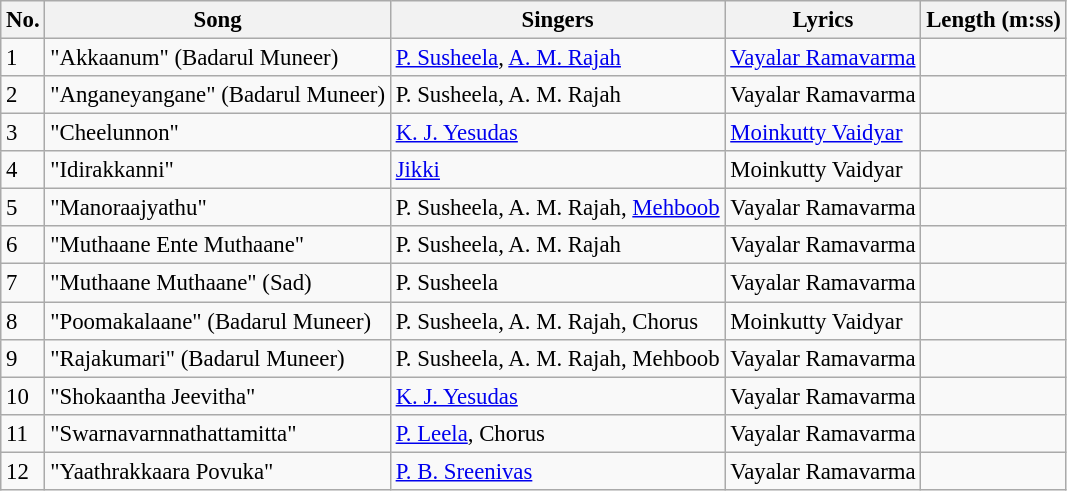<table class="wikitable" style="font-size:95%;">
<tr>
<th>No.</th>
<th>Song</th>
<th>Singers</th>
<th>Lyrics</th>
<th>Length (m:ss)</th>
</tr>
<tr>
<td>1</td>
<td>"Akkaanum" (Badarul Muneer)</td>
<td><a href='#'>P. Susheela</a>, <a href='#'>A. M. Rajah</a></td>
<td><a href='#'>Vayalar Ramavarma</a></td>
<td></td>
</tr>
<tr>
<td>2</td>
<td>"Anganeyangane" (Badarul Muneer)</td>
<td>P. Susheela, A. M. Rajah</td>
<td>Vayalar Ramavarma</td>
<td></td>
</tr>
<tr>
<td>3</td>
<td>"Cheelunnon"</td>
<td><a href='#'>K. J. Yesudas</a></td>
<td><a href='#'>Moinkutty Vaidyar</a></td>
<td></td>
</tr>
<tr>
<td>4</td>
<td>"Idirakkanni"</td>
<td><a href='#'>Jikki</a></td>
<td>Moinkutty Vaidyar</td>
<td></td>
</tr>
<tr>
<td>5</td>
<td>"Manoraajyathu"</td>
<td>P. Susheela, A. M. Rajah, <a href='#'>Mehboob</a></td>
<td>Vayalar Ramavarma</td>
<td></td>
</tr>
<tr>
<td>6</td>
<td>"Muthaane Ente Muthaane"</td>
<td>P. Susheela, A. M. Rajah</td>
<td>Vayalar Ramavarma</td>
<td></td>
</tr>
<tr>
<td>7</td>
<td>"Muthaane Muthaane" (Sad)</td>
<td>P. Susheela</td>
<td>Vayalar Ramavarma</td>
<td></td>
</tr>
<tr>
<td>8</td>
<td>"Poomakalaane" (Badarul Muneer)</td>
<td>P. Susheela, A. M. Rajah, Chorus</td>
<td>Moinkutty Vaidyar</td>
<td></td>
</tr>
<tr>
<td>9</td>
<td>"Rajakumari" (Badarul Muneer)</td>
<td>P. Susheela, A. M. Rajah, Mehboob</td>
<td>Vayalar Ramavarma</td>
<td></td>
</tr>
<tr>
<td>10</td>
<td>"Shokaantha Jeevitha"</td>
<td><a href='#'>K. J. Yesudas</a></td>
<td>Vayalar Ramavarma</td>
<td></td>
</tr>
<tr>
<td>11</td>
<td>"Swarnavarnnathattamitta"</td>
<td><a href='#'>P. Leela</a>, Chorus</td>
<td>Vayalar Ramavarma</td>
<td></td>
</tr>
<tr>
<td>12</td>
<td>"Yaathrakkaara Povuka"</td>
<td><a href='#'>P. B. Sreenivas</a></td>
<td>Vayalar Ramavarma</td>
<td></td>
</tr>
</table>
